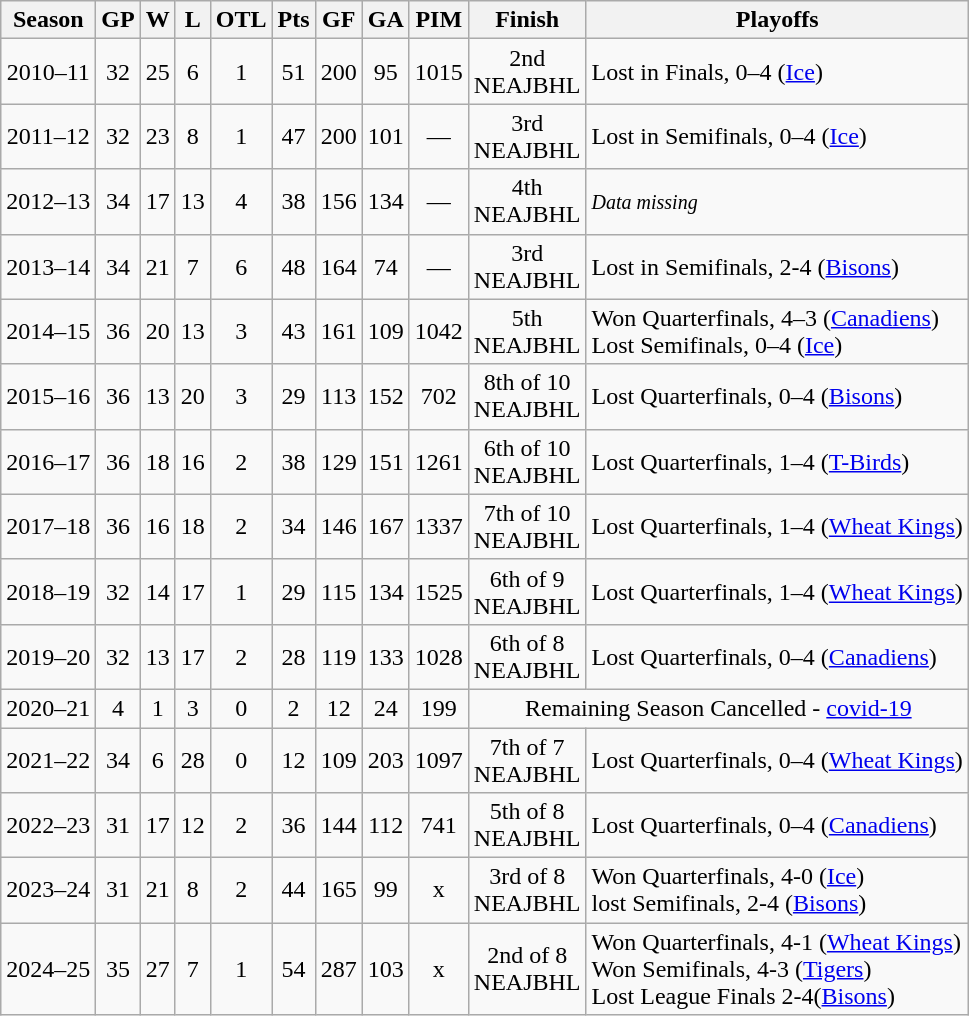<table class="wikitable" style="text-align:center">
<tr>
<th>Season</th>
<th>GP</th>
<th>W</th>
<th>L</th>
<th>OTL</th>
<th>Pts</th>
<th>GF</th>
<th>GA</th>
<th>PIM</th>
<th>Finish</th>
<th>Playoffs</th>
</tr>
<tr>
<td>2010–11</td>
<td>32</td>
<td>25</td>
<td>6</td>
<td>1</td>
<td>51</td>
<td>200</td>
<td>95</td>
<td>1015</td>
<td>2nd<br> NEAJBHL</td>
<td align=left>Lost in Finals, 0–4 (<a href='#'>Ice</a>)</td>
</tr>
<tr>
<td>2011–12</td>
<td>32</td>
<td>23</td>
<td>8</td>
<td>1</td>
<td>47</td>
<td>200</td>
<td>101</td>
<td>—</td>
<td>3rd<br> NEAJBHL</td>
<td align=left>Lost in Semifinals, 0–4 (<a href='#'>Ice</a>)</td>
</tr>
<tr>
<td>2012–13</td>
<td>34</td>
<td>17</td>
<td>13</td>
<td>4</td>
<td>38</td>
<td>156</td>
<td>134</td>
<td>—</td>
<td>4th<br> NEAJBHL</td>
<td align=left><small><em>Data missing</em></small></td>
</tr>
<tr>
<td>2013–14</td>
<td>34</td>
<td>21</td>
<td>7</td>
<td>6</td>
<td>48</td>
<td>164</td>
<td>74</td>
<td>—</td>
<td>3rd<br> NEAJBHL</td>
<td align=left>Lost in Semifinals, 2-4 (<a href='#'>Bisons</a>)</td>
</tr>
<tr>
<td>2014–15</td>
<td>36</td>
<td>20</td>
<td>13</td>
<td>3</td>
<td>43</td>
<td>161</td>
<td>109</td>
<td>1042</td>
<td>5th<br> NEAJBHL</td>
<td align=left>Won Quarterfinals, 4–3 (<a href='#'>Canadiens</a>)<br>Lost Semifinals, 0–4 (<a href='#'>Ice</a>)</td>
</tr>
<tr>
<td>2015–16</td>
<td>36</td>
<td>13</td>
<td>20</td>
<td>3</td>
<td>29</td>
<td>113</td>
<td>152</td>
<td>702</td>
<td>8th of 10<br> NEAJBHL</td>
<td align=left>Lost Quarterfinals, 0–4 (<a href='#'>Bisons</a>)</td>
</tr>
<tr>
<td>2016–17</td>
<td>36</td>
<td>18</td>
<td>16</td>
<td>2</td>
<td>38</td>
<td>129</td>
<td>151</td>
<td>1261</td>
<td>6th of 10<br> NEAJBHL</td>
<td align=left>Lost Quarterfinals, 1–4 (<a href='#'>T-Birds</a>)</td>
</tr>
<tr>
<td>2017–18</td>
<td>36</td>
<td>16</td>
<td>18</td>
<td>2</td>
<td>34</td>
<td>146</td>
<td>167</td>
<td>1337</td>
<td>7th of 10<br> NEAJBHL</td>
<td align=left>Lost Quarterfinals, 1–4 (<a href='#'>Wheat Kings</a>)</td>
</tr>
<tr>
<td>2018–19</td>
<td>32</td>
<td>14</td>
<td>17</td>
<td>1</td>
<td>29</td>
<td>115</td>
<td>134</td>
<td>1525</td>
<td>6th of 9<br> NEAJBHL</td>
<td align=left>Lost Quarterfinals, 1–4 (<a href='#'>Wheat Kings</a>)</td>
</tr>
<tr>
<td>2019–20</td>
<td>32</td>
<td>13</td>
<td>17</td>
<td>2</td>
<td>28</td>
<td>119</td>
<td>133</td>
<td>1028</td>
<td>6th of 8<br> NEAJBHL</td>
<td align=left>Lost Quarterfinals, 0–4 (<a href='#'>Canadiens</a>)</td>
</tr>
<tr>
<td>2020–21</td>
<td>4</td>
<td>1</td>
<td>3</td>
<td>0</td>
<td>2</td>
<td>12</td>
<td>24</td>
<td>199</td>
<td colspan=2 style="text-align:center">Remaining Season Cancelled - <a href='#'>covid-19</a></td>
</tr>
<tr>
<td>2021–22</td>
<td>34</td>
<td>6</td>
<td>28</td>
<td>0</td>
<td>12</td>
<td>109</td>
<td>203</td>
<td>1097</td>
<td>7th of 7<br> NEAJBHL</td>
<td align=left>Lost Quarterfinals, 0–4 (<a href='#'>Wheat Kings</a>)</td>
</tr>
<tr>
<td>2022–23</td>
<td>31</td>
<td>17</td>
<td>12</td>
<td>2</td>
<td>36</td>
<td>144</td>
<td>112</td>
<td>741</td>
<td>5th of 8<br> NEAJBHL</td>
<td align=left>Lost Quarterfinals, 0–4 (<a href='#'>Canadiens</a>)</td>
</tr>
<tr>
<td>2023–24</td>
<td>31</td>
<td>21</td>
<td>8</td>
<td>2</td>
<td>44</td>
<td>165</td>
<td>99</td>
<td>x</td>
<td>3rd of 8<br> NEAJBHL</td>
<td align=left>Won Quarterfinals, 4-0 (<a href='#'>Ice</a>)<br>lost Semifinals, 2-4 (<a href='#'>Bisons</a>)</td>
</tr>
<tr>
<td>2024–25</td>
<td>35</td>
<td>27</td>
<td>7</td>
<td>1</td>
<td>54</td>
<td>287</td>
<td>103</td>
<td>x</td>
<td>2nd of 8<br> NEAJBHL</td>
<td align=left>Won Quarterfinals, 4-1 (<a href='#'>Wheat Kings</a>)<br>Won Semifinals, 4-3 (<a href='#'>Tigers</a>)<br>Lost League Finals 2-4(<a href='#'>Bisons</a>)</td>
</tr>
</table>
